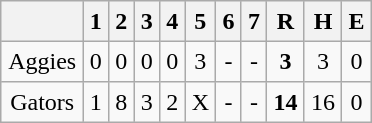<table align = right border="2" cellpadding="4" cellspacing="0" style="margin: 1em 1em 1em 1em; background: #F9F9F9; border: 1px #aaa solid; border-collapse: collapse;">
<tr align=center style="background: #F2F2F2;">
<th></th>
<th>1</th>
<th>2</th>
<th>3</th>
<th>4</th>
<th>5</th>
<th>6</th>
<th>7</th>
<th>R</th>
<th>H</th>
<th>E</th>
</tr>
<tr align=center>
<td>Aggies</td>
<td>0</td>
<td>0</td>
<td>0</td>
<td>0</td>
<td>3</td>
<td>-</td>
<td>-</td>
<td><strong>3</strong></td>
<td>3</td>
<td>0</td>
</tr>
<tr align=center>
<td>Gators</td>
<td>1</td>
<td>8</td>
<td>3</td>
<td>2</td>
<td>X</td>
<td>-</td>
<td>-</td>
<td><strong>14</strong></td>
<td>16</td>
<td>0</td>
</tr>
</table>
